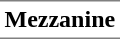<table border=0 cellspacing=0 cellpadding=3>
<tr>
<td style="border-bottom:solid 1px gray;border-top:solid 1px gray;" width=50 valign=top><strong>Mezzanine</strong></td>
</tr>
</table>
